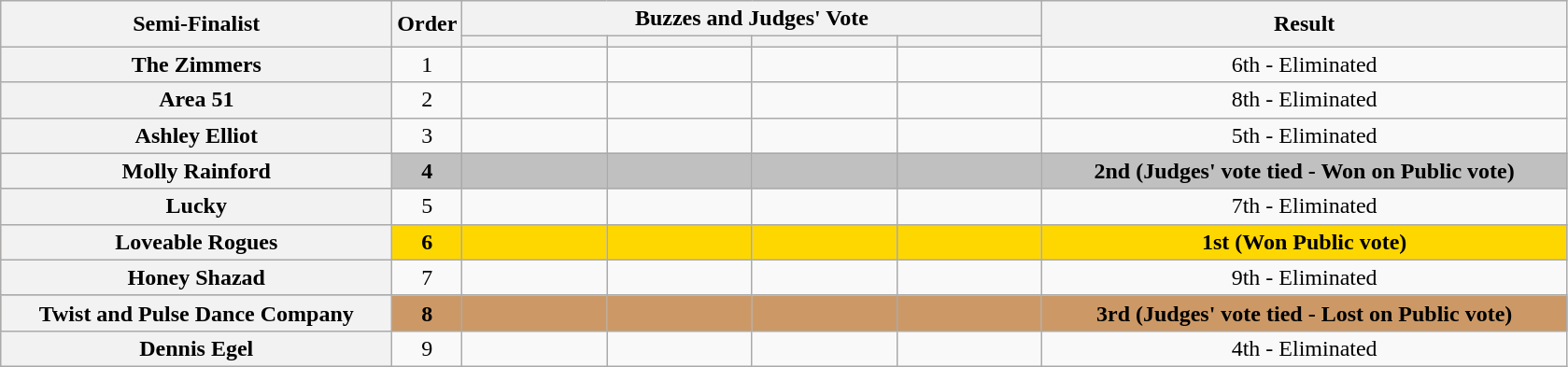<table class="wikitable plainrowheaders sortable" style="text-align:center;">
<tr>
<th rowspan=2 class="unsortable" style="width:17em;">Semi-Finalist</th>
<th rowspan=2 style="width:1em;">Order</th>
<th colspan=4 class="unsortable" style="width:24em;">Buzzes and Judges' Vote</th>
<th rowspan=2 style="width:23em;">Result </th>
</tr>
<tr>
<th scope="col" class="unsortable" style="width:6em;"></th>
<th scope="col" class="unsortable" style="width:6em;"></th>
<th scope="col" class="unsortable" style="width:6em;"></th>
<th scope="col" class="unsortable" style="width:6em;"></th>
</tr>
<tr>
<th scope="row">The Zimmers</th>
<td>1</td>
<td style="text-align:center;"></td>
<td style="text-align:center;"></td>
<td style="text-align:center;"></td>
<td style="text-align:center;"></td>
<td>6th - Eliminated</td>
</tr>
<tr>
<th scope="row">Area 51</th>
<td>2</td>
<td style="text-align:center;"></td>
<td style="text-align:center;"></td>
<td style="text-align:center;"></td>
<td style="text-align:center;"></td>
<td>8th - Eliminated</td>
</tr>
<tr>
<th scope="row">Ashley Elliot</th>
<td>3</td>
<td style="text-align:center;"></td>
<td style="text-align:center;"></td>
<td style="text-align:center;"></td>
<td style="text-align:center;"></td>
<td>5th - Eliminated</td>
</tr>
<tr bgcolor=silver>
<th scope="row"><strong>Molly Rainford</strong></th>
<td><strong>4</strong></td>
<td style="text-align:center;"></td>
<td style="text-align:center;"></td>
<td style="text-align:center;"></td>
<td style="text-align:center;"></td>
<td><strong>2nd (Judges' vote tied - Won on Public vote)</strong></td>
</tr>
<tr>
<th scope="row">Lucky</th>
<td>5</td>
<td style="text-align:center;"></td>
<td style="text-align:center;"></td>
<td style="text-align:center;"></td>
<td style="text-align:center;"></td>
<td>7th - Eliminated</td>
</tr>
<tr bgcolor=gold>
<th scope="row"><strong>Loveable Rogues</strong></th>
<td><strong>6</strong></td>
<td style="text-align:center;"></td>
<td style="text-align:center;"></td>
<td style="text-align:center;"></td>
<td style="text-align:center;"></td>
<td><strong>1st (Won Public vote)</strong></td>
</tr>
<tr>
<th scope="row">Honey Shazad</th>
<td>7</td>
<td style="text-align:center;"></td>
<td style="text-align:center;"></td>
<td style="text-align:center;"></td>
<td style="text-align:center;"></td>
<td>9th - Eliminated</td>
</tr>
<tr bgcolor=#c96>
<th scope="row"><strong>Twist and Pulse Dance Company</strong></th>
<td><strong>8</strong></td>
<td style="text-align:center;"></td>
<td style="text-align:center;"></td>
<td style="text-align:center;"></td>
<td style="text-align:center;"></td>
<td><strong>3rd (Judges' vote tied - Lost on Public vote)</strong></td>
</tr>
<tr>
<th scope="row">Dennis Egel</th>
<td>9</td>
<td style="text-align:center;"></td>
<td style="text-align:center;"></td>
<td style="text-align:center;"></td>
<td style="text-align:center;"></td>
<td>4th - Eliminated</td>
</tr>
</table>
